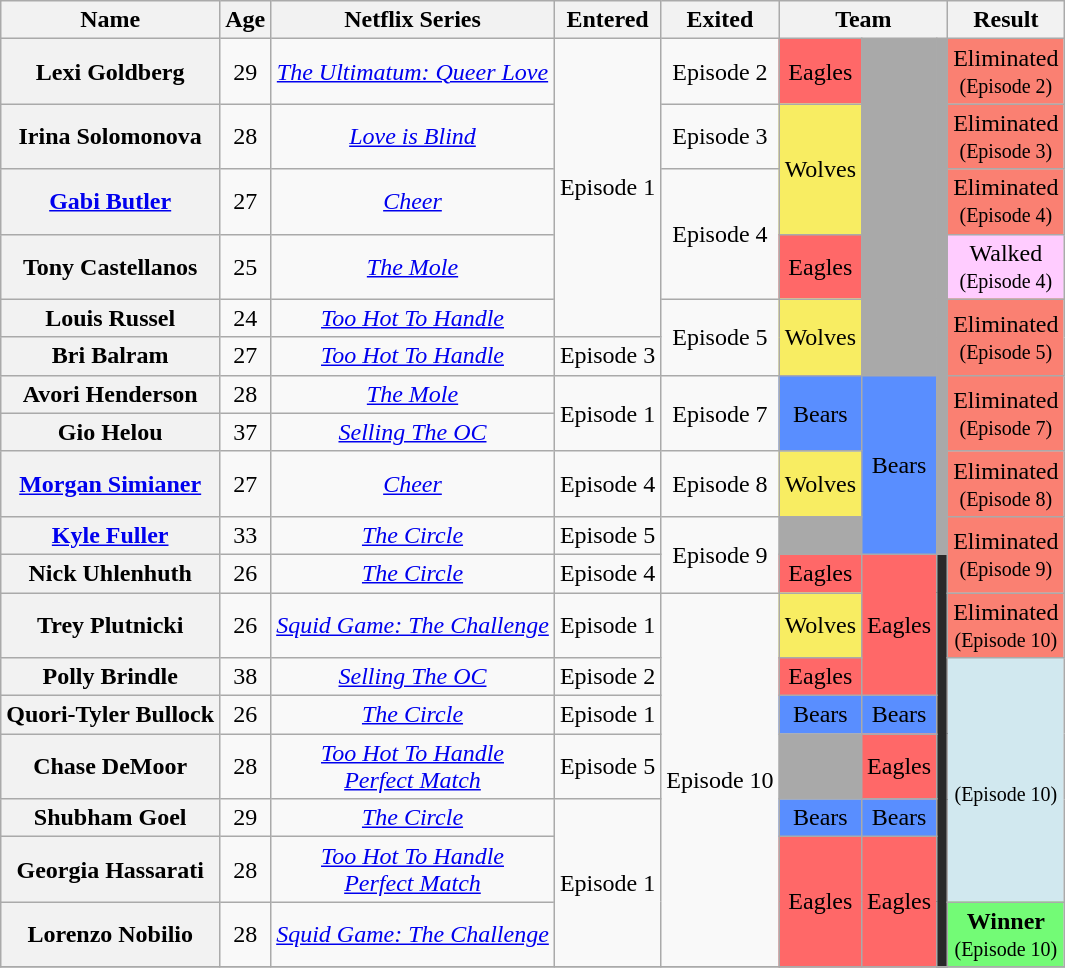<table class="wikitable sortable" style="text-align:center;">
<tr>
<th scope="col">Name</th>
<th scope="col">Age</th>
<th scope="col" class="unsortable">Netflix Series</th>
<th scope="col">Entered</th>
<th scope="col">Exited</th>
<th colspan="3" scope="col" class="unsortable">Team</th>
<th scope="col" class="unsortable">Result</th>
</tr>
<tr>
<th scope="row">Lexi Goldberg</th>
<td>29</td>
<td><em><a href='#'>The Ultimatum: Queer Love</a></em></td>
<td rowspan="5">Episode 1</td>
<td>Episode 2</td>
<td bgcolor="#ff6868">Eagles</td>
<td rowspan="6" bgcolor="darkgray"></td>
<td rowspan="10" bgcolor="darkgray"></td>
<td bgcolor="salmon">Eliminated<br><small>(Episode 2)</small></td>
</tr>
<tr>
<th scope="row">Irina Solomonova</th>
<td>28</td>
<td><em><a href='#'>Love is Blind</a></em></td>
<td>Episode 3</td>
<td rowspan="2" bgcolor="#f8ed62">Wolves</td>
<td bgcolor="salmon">Eliminated<br><small>(Episode 3)</small></td>
</tr>
<tr>
<th scope="row"><a href='#'>Gabi Butler</a></th>
<td>27</td>
<td><em><a href='#'>Cheer</a></em></td>
<td rowspan="2">Episode 4</td>
<td bgcolor="salmon">Eliminated<br><small>(Episode 4)</small></td>
</tr>
<tr>
<th scope="row">Tony Castellanos</th>
<td>25</td>
<td><em><a href='#'>The Mole</a></em></td>
<td bgcolor="#ff6868">Eagles</td>
<td bgcolor="#fcf">Walked<br><small>(Episode 4)</small></td>
</tr>
<tr>
<th scope="row">Louis Russel</th>
<td>24</td>
<td><em><a href='#'>Too Hot To Handle</a></em></td>
<td rowspan="2">Episode 5</td>
<td rowspan="2" bgcolor="#f8ed62">Wolves</td>
<td rowspan="2" bgcolor="salmon">Eliminated<br><small>(Episode 5)</small></td>
</tr>
<tr>
<th scope="row">Bri Balram</th>
<td>27</td>
<td><em><a href='#'>Too Hot To Handle</a></em></td>
<td>Episode 3</td>
</tr>
<tr>
<th scope="row">Avori Henderson</th>
<td>28</td>
<td><em><a href='#'>The Mole</a></em></td>
<td rowspan="2">Episode 1</td>
<td rowspan="2">Episode 7</td>
<td rowspan="2" bgcolor="#598eff">Bears</td>
<td rowspan="4" bgcolor="#598eff">Bears</td>
<td rowspan="2" bgcolor="salmon">Eliminated<br><small>(Episode 7)</small></td>
</tr>
<tr>
<th scope="row">Gio Helou</th>
<td>37</td>
<td><em><a href='#'>Selling The OC</a></em></td>
</tr>
<tr>
<th scope="row"><a href='#'>Morgan Simianer</a></th>
<td>27</td>
<td><em><a href='#'>Cheer</a></em></td>
<td>Episode 4</td>
<td>Episode 8</td>
<td bgcolor="#f8ed62">Wolves</td>
<td bgcolor="salmon">Eliminated<br><small>(Episode 8)</small></td>
</tr>
<tr>
<th scope="row"><a href='#'>Kyle Fuller</a></th>
<td>33</td>
<td><em><a href='#'>The Circle</a></em></td>
<td>Episode 5</td>
<td rowspan="2">Episode 9</td>
<td bgcolor="darkgray"></td>
<td rowspan="2" bgcolor="salmon">Eliminated<br><small>(Episode 9)</small></td>
</tr>
<tr>
<th scope="row">Nick Uhlenhuth</th>
<td>26</td>
<td><em><a href='#'>The Circle</a></em></td>
<td>Episode 4</td>
<td bgcolor="#ff6868">Eagles</td>
<td rowspan="3" bgcolor="#ff6868">Eagles</td>
<td rowspan="8" bgcolor="#292929"></td>
</tr>
<tr>
<th scope="row">Trey Plutnicki</th>
<td>26</td>
<td><em><a href='#'>Squid Game: The Challenge</a></em></td>
<td>Episode 1</td>
<td rowspan="7">Episode 10</td>
<td bgcolor="#f8ed62">Wolves</td>
<td bgcolor="salmon">Eliminated<br><small>(Episode 10)</small></td>
</tr>
<tr>
<th scope="row">Polly Brindle</th>
<td>38</td>
<td><em><a href='#'>Selling The OC</a></em></td>
<td>Episode 2</td>
<td bgcolor="#ff6868">Eagles</td>
<td rowspan="5" align="center" style="background:#D1E8EF;"><br><small>(Episode 10)</small></td>
</tr>
<tr>
<th scope="row">Quori-Tyler Bullock</th>
<td>26</td>
<td><em><a href='#'>The Circle</a></em></td>
<td>Episode 1</td>
<td bgcolor="#598eff">Bears</td>
<td bgcolor="#598eff">Bears</td>
</tr>
<tr>
<th scope="row">Chase DeMoor</th>
<td>28</td>
<td><em><a href='#'>Too Hot To Handle</a></em><br><em><a href='#'>Perfect Match</a></em></td>
<td>Episode 5</td>
<td bgcolor="darkgray"></td>
<td bgcolor="#ff6868">Eagles</td>
</tr>
<tr>
<th scope="row">Shubham Goel</th>
<td>29</td>
<td><em><a href='#'>The Circle</a></em></td>
<td rowspan="3">Episode 1</td>
<td bgcolor="#598eff">Bears</td>
<td bgcolor="#598eff">Bears</td>
</tr>
<tr>
<th scope="row">Georgia Hassarati</th>
<td>28</td>
<td><em><a href='#'>Too Hot To Handle</a></em><br><em><a href='#'>Perfect Match</a></em></td>
<td rowspan="2" bgcolor="#ff6868">Eagles</td>
<td rowspan="2" bgcolor="#ff6868">Eagles</td>
</tr>
<tr>
<th scope="row">Lorenzo Nobilio</th>
<td>28</td>
<td><em><a href='#'>Squid Game: The Challenge</a></em></td>
<td style="background:#73FB76;"><strong>Winner</strong><br><small>(Episode 10)</small></td>
</tr>
<tr>
</tr>
</table>
